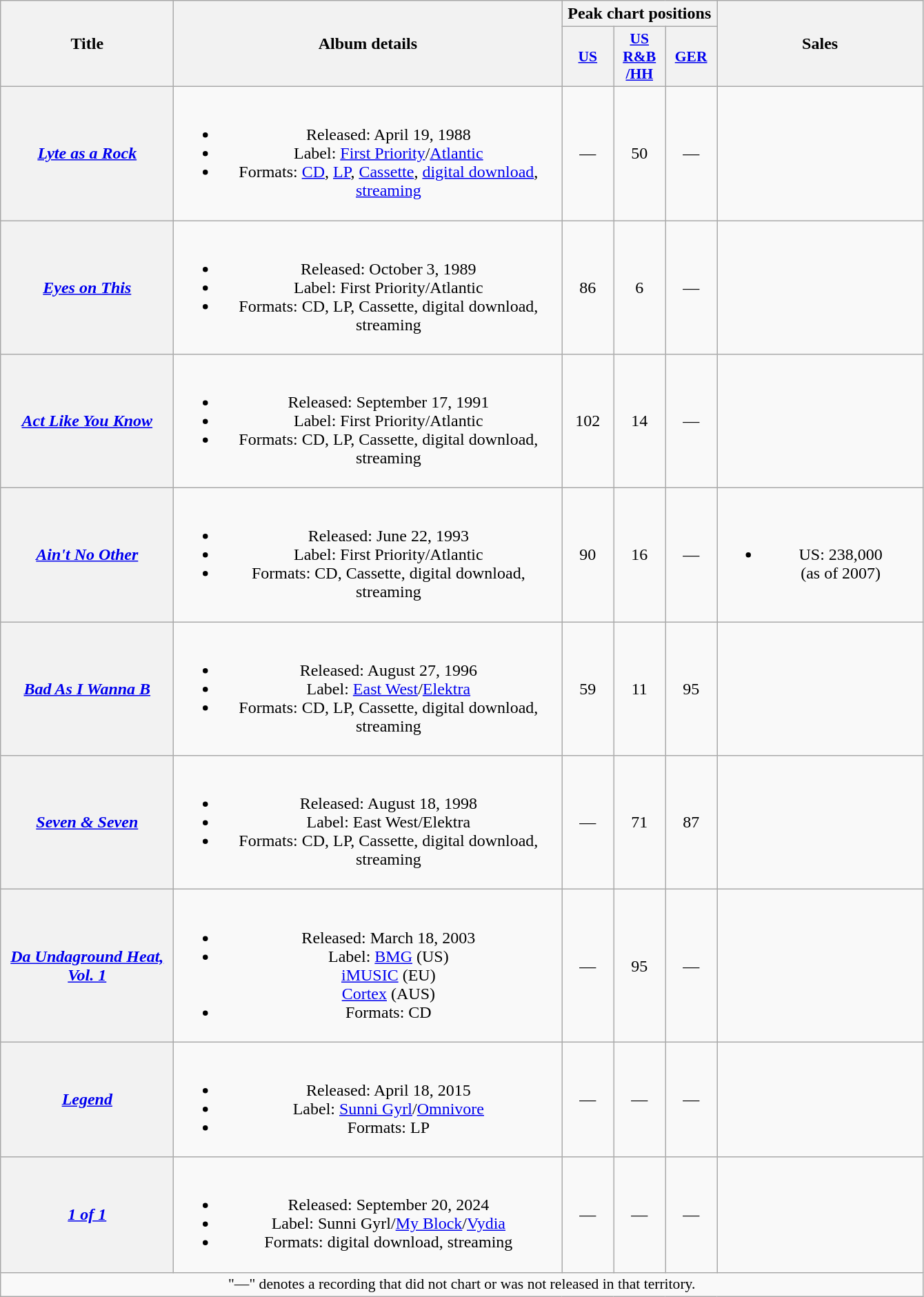<table class="wikitable plainrowheaders" style="text-align:center;" border="1">
<tr>
<th scope="col" rowspan="2" style="width:10em;">Title</th>
<th scope="col" rowspan="2" style="width:23em;">Album details</th>
<th scope="col" colspan="3">Peak chart positions</th>
<th scope="col" rowspan="2" style="width:12em;">Sales</th>
</tr>
<tr>
<th scope="col" style="width:3em;font-size:90%;"><a href='#'>US</a><br></th>
<th scope="col" style="width:3em;font-size:90%;"><a href='#'>US<br>R&B<br>/HH</a><br></th>
<th scope="col" style="width:3em;font-size:90%;"><a href='#'>GER</a><br></th>
</tr>
<tr>
<th scope="row"><em><a href='#'>Lyte as a Rock</a></em></th>
<td><br><ul><li>Released: April 19, 1988</li><li>Label: <a href='#'>First Priority</a>/<a href='#'>Atlantic</a></li><li>Formats: <a href='#'>CD</a>, <a href='#'>LP</a>, <a href='#'>Cassette</a>, <a href='#'>digital download</a>, <a href='#'>streaming</a></li></ul></td>
<td align="center">—</td>
<td align="center">50</td>
<td align="center">—</td>
<td></td>
</tr>
<tr>
<th scope="row"><em><a href='#'>Eyes on This</a></em></th>
<td><br><ul><li>Released: October 3, 1989</li><li>Label: First Priority/Atlantic</li><li>Formats: CD, LP, Cassette, digital download, streaming</li></ul></td>
<td align="center">86</td>
<td align="center">6</td>
<td align="center">—</td>
<td></td>
</tr>
<tr>
<th scope="row"><em><a href='#'>Act Like You Know</a></em></th>
<td><br><ul><li>Released: September 17, 1991</li><li>Label: First Priority/Atlantic</li><li>Formats: CD, LP, Cassette, digital download, streaming</li></ul></td>
<td align="center">102</td>
<td align="center">14</td>
<td align="center">—</td>
<td></td>
</tr>
<tr>
<th scope="row"><em><a href='#'>Ain't No Other</a></em></th>
<td><br><ul><li>Released: June 22, 1993</li><li>Label: First Priority/Atlantic</li><li>Formats: CD, Cassette, digital download, streaming</li></ul></td>
<td align="center">90</td>
<td align="center">16</td>
<td align="center">—</td>
<td><br><ul><li>US: 238,000<br>(as of 2007)</li></ul></td>
</tr>
<tr>
<th scope="row"><em><a href='#'>Bad As I Wanna B</a></em></th>
<td><br><ul><li>Released: August 27, 1996</li><li>Label: <a href='#'>East West</a>/<a href='#'>Elektra</a></li><li>Formats: CD, LP, Cassette, digital download, streaming</li></ul></td>
<td align="center">59</td>
<td align="center">11</td>
<td align="center">95</td>
<td></td>
</tr>
<tr>
<th scope="row"><em><a href='#'>Seven & Seven</a></em></th>
<td><br><ul><li>Released: August 18, 1998</li><li>Label: East West/Elektra</li><li>Formats: CD, LP, Cassette, digital download, streaming</li></ul></td>
<td align="center">—</td>
<td align="center">71</td>
<td align="center">87</td>
<td></td>
</tr>
<tr>
<th scope="row"><em><a href='#'>Da Undaground Heat, Vol. 1</a></em></th>
<td><br><ul><li>Released: March 18, 2003</li><li>Label: <a href='#'>BMG</a> (US)<br><a href='#'>iMUSIC</a> (EU)<br><a href='#'>Cortex</a> (AUS)</li><li>Formats: CD</li></ul></td>
<td align="center">—</td>
<td align="center">95</td>
<td align="center">—</td>
<td></td>
</tr>
<tr>
<th scope="row"><em><a href='#'>Legend</a></em></th>
<td><br><ul><li>Released: April 18, 2015</li><li>Label: <a href='#'>Sunni Gyrl</a>/<a href='#'>Omnivore</a></li><li>Formats: LP</li></ul></td>
<td align="center">—</td>
<td align="center">—</td>
<td align="center">—</td>
<td></td>
</tr>
<tr>
<th scope="row"><em><a href='#'>1 of 1</a></em></th>
<td><br><ul><li>Released: September 20, 2024</li><li>Label: Sunni Gyrl/<a href='#'>My Block</a>/<a href='#'>Vydia</a></li><li>Formats: digital download, streaming</li></ul></td>
<td align="center">—</td>
<td align="center">—</td>
<td align="center">—</td>
<td></td>
</tr>
<tr>
<td colspan="6" style="font-size:90%">"—" denotes a recording that did not chart or was not released in that territory.</td>
</tr>
</table>
